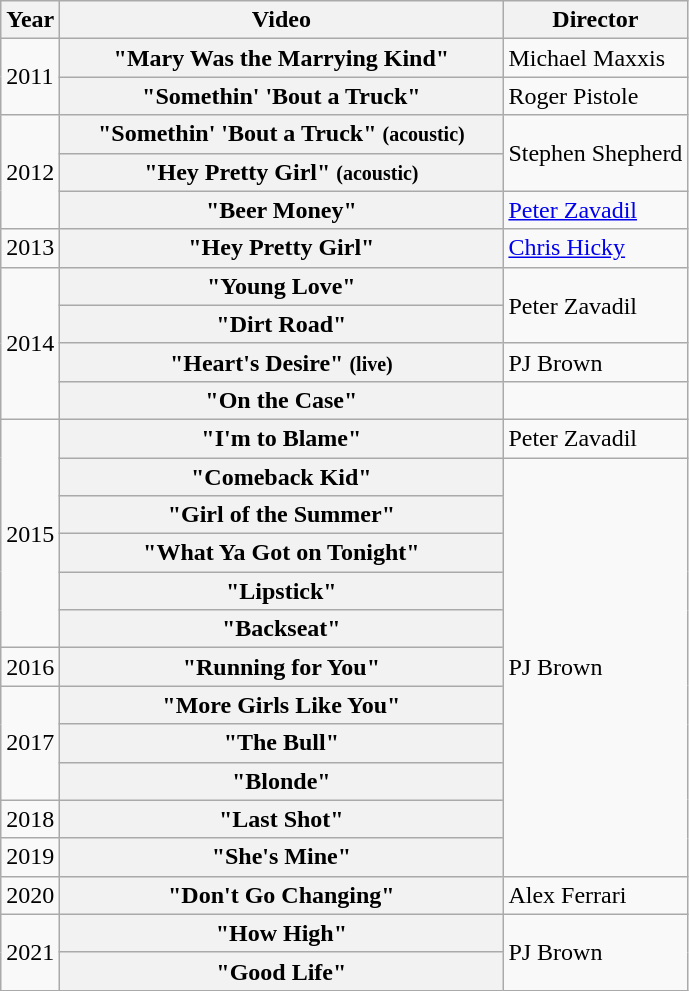<table class="wikitable plainrowheaders">
<tr>
<th>Year</th>
<th style="width:18em;">Video</th>
<th>Director</th>
</tr>
<tr>
<td rowspan="2">2011</td>
<th scope="row">"Mary Was the Marrying Kind"</th>
<td>Michael Maxxis</td>
</tr>
<tr>
<th scope="row">"Somethin' 'Bout a Truck"</th>
<td>Roger Pistole</td>
</tr>
<tr>
<td rowspan="3">2012</td>
<th scope="row">"Somethin' 'Bout a Truck" <small>(acoustic)</small></th>
<td rowspan="2">Stephen Shepherd</td>
</tr>
<tr>
<th scope="row">"Hey Pretty Girl" <small>(acoustic)</small></th>
</tr>
<tr>
<th scope="row">"Beer Money"</th>
<td><a href='#'>Peter Zavadil</a></td>
</tr>
<tr>
<td>2013</td>
<th scope="row">"Hey Pretty Girl"</th>
<td><a href='#'>Chris Hicky</a></td>
</tr>
<tr>
<td rowspan="4">2014</td>
<th scope="row">"Young Love"</th>
<td rowspan="2">Peter Zavadil</td>
</tr>
<tr>
<th scope="row">"Dirt Road"</th>
</tr>
<tr>
<th scope="row">"Heart's Desire" <small>(live)</small></th>
<td>PJ Brown</td>
</tr>
<tr>
<th scope="row">"On the Case"</th>
<td></td>
</tr>
<tr>
<td rowspan="6">2015</td>
<th scope="row">"I'm to Blame"</th>
<td>Peter Zavadil</td>
</tr>
<tr>
<th scope="row">"Comeback Kid"</th>
<td rowspan="11">PJ Brown</td>
</tr>
<tr>
<th scope="row">"Girl of the Summer"</th>
</tr>
<tr>
<th scope="row">"What Ya Got on Tonight"</th>
</tr>
<tr>
<th scope="row">"Lipstick"</th>
</tr>
<tr>
<th scope="row">"Backseat"</th>
</tr>
<tr>
<td>2016</td>
<th scope="row">"Running for You"</th>
</tr>
<tr>
<td rowspan="3">2017</td>
<th scope="row">"More Girls Like You"</th>
</tr>
<tr>
<th scope="row">"The Bull"</th>
</tr>
<tr>
<th scope="row">"Blonde"</th>
</tr>
<tr>
<td>2018</td>
<th scope="row">"Last Shot"</th>
</tr>
<tr>
<td>2019</td>
<th scope="row">"She's Mine"</th>
</tr>
<tr>
<td>2020</td>
<th scope="row">"Don't Go Changing"</th>
<td>Alex Ferrari</td>
</tr>
<tr>
<td rowspan="2">2021</td>
<th scope="row">"How High"</th>
<td rowspan="2">PJ Brown</td>
</tr>
<tr>
<th scope="row">"Good Life"</th>
</tr>
</table>
